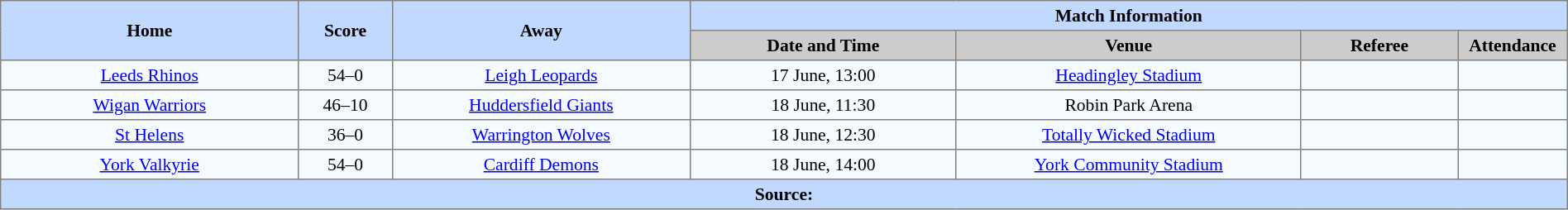<table border=1 style="border-collapse:collapse; font-size:90%; text-align:center"; cellpadding=3 cellspacing=0 width=100%>
<tr bgcolor="#c1d8ff">
<th rowspan=2 width=19%>Home</th>
<th rowspan=2 width=6%>Score</th>
<th rowspan=2 width=19%>Away</th>
<th colspan=4>Match Information</th>
</tr>
<tr bgcolor="#cccccc">
<th width=17%>Date and Time</th>
<th width=22%>Venue</th>
<th width=10%>Referee</th>
<th width=7%>Attendance</th>
</tr>
<tr bgcolor=#f5faff>
<td> <a href='#'>Leeds Rhinos</a></td>
<td>54–0</td>
<td> <a href='#'>Leigh Leopards</a></td>
<td>17 June, 13:00</td>
<td><a href='#'>Headingley Stadium</a></td>
<td></td>
<td></td>
</tr>
<tr bgcolor=#f5faff>
<td> <a href='#'>Wigan Warriors</a></td>
<td>46–10</td>
<td> <a href='#'>Huddersfield Giants</a></td>
<td>18 June, 11:30</td>
<td>Robin Park Arena</td>
<td></td>
<td></td>
</tr>
<tr bgcolor=#f5faff>
<td> <a href='#'>St Helens</a></td>
<td>36–0</td>
<td> <a href='#'>Warrington Wolves</a></td>
<td>18 June, 12:30</td>
<td><a href='#'>Totally Wicked Stadium</a></td>
<td></td>
<td></td>
</tr>
<tr bgcolor=#f5faff>
<td> <a href='#'>York Valkyrie</a></td>
<td>54–0</td>
<td> <a href='#'>Cardiff Demons</a></td>
<td>18 June, 14:00</td>
<td><a href='#'>York Community Stadium</a></td>
<td></td>
<td></td>
</tr>
<tr bgcolor=#c1d8ff>
<th colspan=7>Source:</th>
</tr>
</table>
